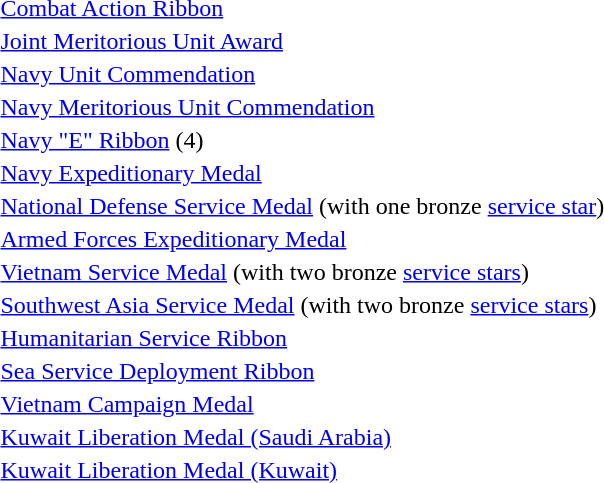<table>
<tr>
<td></td>
<td><a href='#'>Combat Action Ribbon</a></td>
</tr>
<tr>
<td></td>
<td><a href='#'>Joint Meritorious Unit Award</a></td>
</tr>
<tr>
<td></td>
<td><a href='#'>Navy Unit Commendation</a></td>
</tr>
<tr>
<td></td>
<td><a href='#'>Navy Meritorious Unit Commendation</a></td>
</tr>
<tr>
<td></td>
<td><a href='#'>Navy "E" Ribbon</a> (4)</td>
</tr>
<tr>
<td></td>
<td><a href='#'>Navy Expeditionary Medal</a></td>
</tr>
<tr>
<td></td>
<td><a href='#'>National Defense Service Medal</a> (with one bronze <a href='#'>service star</a>)</td>
</tr>
<tr>
<td></td>
<td><a href='#'>Armed Forces Expeditionary Medal</a></td>
</tr>
<tr>
<td></td>
<td><a href='#'>Vietnam Service Medal</a> (with two bronze <a href='#'>service stars</a>)</td>
</tr>
<tr>
<td></td>
<td><a href='#'>Southwest Asia Service Medal</a> (with two bronze <a href='#'>service stars</a>)</td>
</tr>
<tr>
<td></td>
<td><a href='#'>Humanitarian Service Ribbon</a></td>
</tr>
<tr>
<td></td>
<td><a href='#'>Sea Service Deployment Ribbon</a></td>
</tr>
<tr>
<td></td>
<td><a href='#'>Vietnam Campaign Medal</a></td>
</tr>
<tr>
<td></td>
<td><a href='#'>Kuwait Liberation Medal (Saudi Arabia)</a></td>
</tr>
<tr>
<td></td>
<td><a href='#'>Kuwait Liberation Medal (Kuwait)</a></td>
</tr>
</table>
